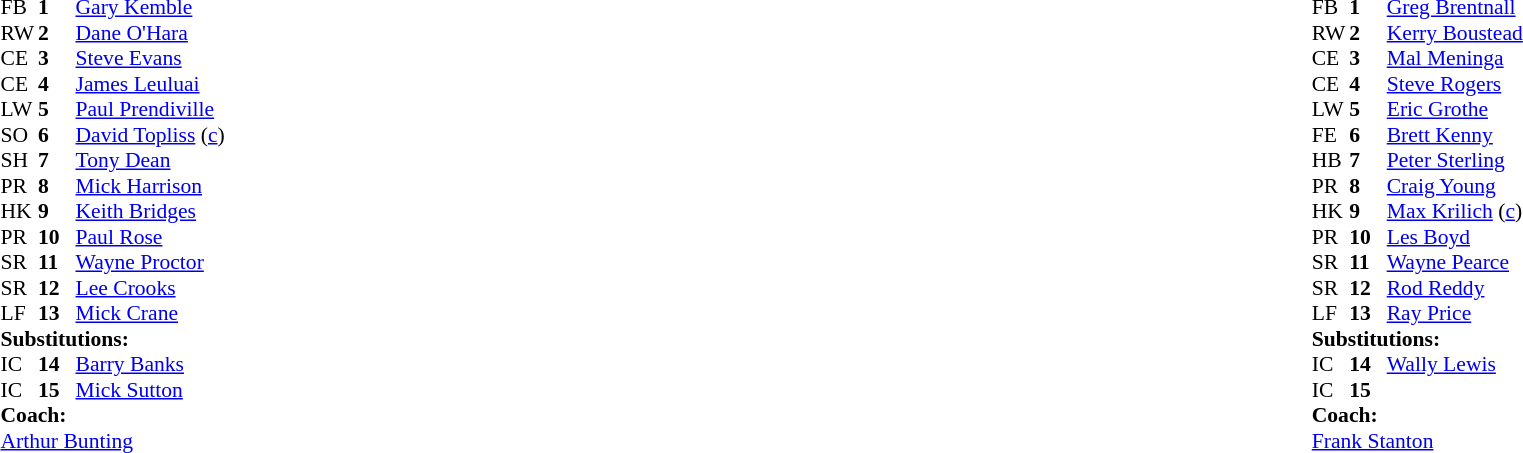<table width="100%">
<tr>
<td valign="top" width="50%"><br><table style="font-size: 90%" cellspacing="0" cellpadding="0">
<tr>
<th width="25"></th>
<th width="25"></th>
</tr>
<tr>
<td>FB</td>
<td><strong>1</strong></td>
<td><a href='#'>Gary Kemble</a></td>
</tr>
<tr>
<td>RW</td>
<td><strong>2</strong></td>
<td><a href='#'>Dane O'Hara</a></td>
</tr>
<tr>
<td>CE</td>
<td><strong>3</strong></td>
<td><a href='#'>Steve Evans</a></td>
</tr>
<tr>
<td>CE</td>
<td><strong>4</strong></td>
<td><a href='#'>James Leuluai</a></td>
</tr>
<tr>
<td>LW</td>
<td><strong>5</strong></td>
<td><a href='#'>Paul Prendiville</a></td>
</tr>
<tr>
<td>SO</td>
<td><strong>6</strong></td>
<td><a href='#'>David Topliss</a> (<a href='#'>c</a>)</td>
</tr>
<tr>
<td>SH</td>
<td><strong>7</strong></td>
<td><a href='#'>Tony Dean</a></td>
</tr>
<tr>
<td>PR</td>
<td><strong>8</strong></td>
<td><a href='#'>Mick Harrison</a></td>
</tr>
<tr>
<td>HK</td>
<td><strong>9</strong></td>
<td><a href='#'>Keith Bridges</a></td>
</tr>
<tr>
<td>PR</td>
<td><strong>10</strong></td>
<td><a href='#'>Paul Rose</a></td>
</tr>
<tr>
<td>SR</td>
<td><strong>11</strong></td>
<td><a href='#'>Wayne Proctor</a></td>
</tr>
<tr>
<td>SR</td>
<td><strong>12</strong></td>
<td><a href='#'>Lee Crooks</a></td>
</tr>
<tr>
<td>LF</td>
<td><strong>13</strong></td>
<td><a href='#'>Mick Crane</a></td>
</tr>
<tr>
<td colspan=3><strong>Substitutions:</strong></td>
</tr>
<tr>
<td>IC</td>
<td><strong>14</strong></td>
<td><a href='#'>Barry Banks</a></td>
</tr>
<tr>
<td>IC</td>
<td><strong>15</strong></td>
<td><a href='#'>Mick Sutton</a></td>
</tr>
<tr>
<td colspan=3><strong>Coach:</strong></td>
</tr>
<tr>
<td colspan="4"> <a href='#'>Arthur Bunting</a></td>
</tr>
</table>
</td>
<td valign="top" width="50%"><br><table style="font-size: 90%" cellspacing="0" cellpadding="0" align="center">
<tr>
<th width="25"></th>
<th width="25"></th>
</tr>
<tr>
<td>FB</td>
<td><strong>1</strong></td>
<td><a href='#'>Greg Brentnall</a></td>
</tr>
<tr>
<td>RW</td>
<td><strong>2</strong></td>
<td><a href='#'>Kerry Boustead</a></td>
</tr>
<tr>
<td>CE</td>
<td><strong>3</strong></td>
<td><a href='#'>Mal Meninga</a></td>
</tr>
<tr>
<td>CE</td>
<td><strong>4</strong></td>
<td><a href='#'>Steve Rogers</a></td>
</tr>
<tr>
<td>LW</td>
<td><strong>5</strong></td>
<td><a href='#'>Eric Grothe</a></td>
</tr>
<tr>
<td>FE</td>
<td><strong>6</strong></td>
<td><a href='#'>Brett Kenny</a></td>
</tr>
<tr>
<td>HB</td>
<td><strong>7</strong></td>
<td><a href='#'>Peter Sterling</a></td>
</tr>
<tr>
<td>PR</td>
<td><strong>8</strong></td>
<td><a href='#'>Craig Young</a></td>
</tr>
<tr>
<td>HK</td>
<td><strong>9</strong></td>
<td><a href='#'>Max Krilich</a> (<a href='#'>c</a>)</td>
</tr>
<tr>
<td>PR</td>
<td><strong>10</strong></td>
<td><a href='#'>Les Boyd</a></td>
</tr>
<tr>
<td>SR</td>
<td><strong>11</strong></td>
<td><a href='#'>Wayne Pearce</a></td>
</tr>
<tr>
<td>SR</td>
<td><strong>12</strong></td>
<td><a href='#'>Rod Reddy</a></td>
</tr>
<tr>
<td>LF</td>
<td><strong>13</strong></td>
<td><a href='#'>Ray Price</a></td>
</tr>
<tr>
<td colspan=3><strong>Substitutions:</strong></td>
</tr>
<tr>
<td>IC</td>
<td><strong>14</strong></td>
<td><a href='#'>Wally Lewis</a></td>
</tr>
<tr>
<td>IC</td>
<td><strong>15</strong></td>
<td></td>
</tr>
<tr>
<td colspan=3><strong>Coach:</strong></td>
</tr>
<tr>
<td colspan="4"> <a href='#'>Frank Stanton</a></td>
</tr>
</table>
</td>
</tr>
</table>
